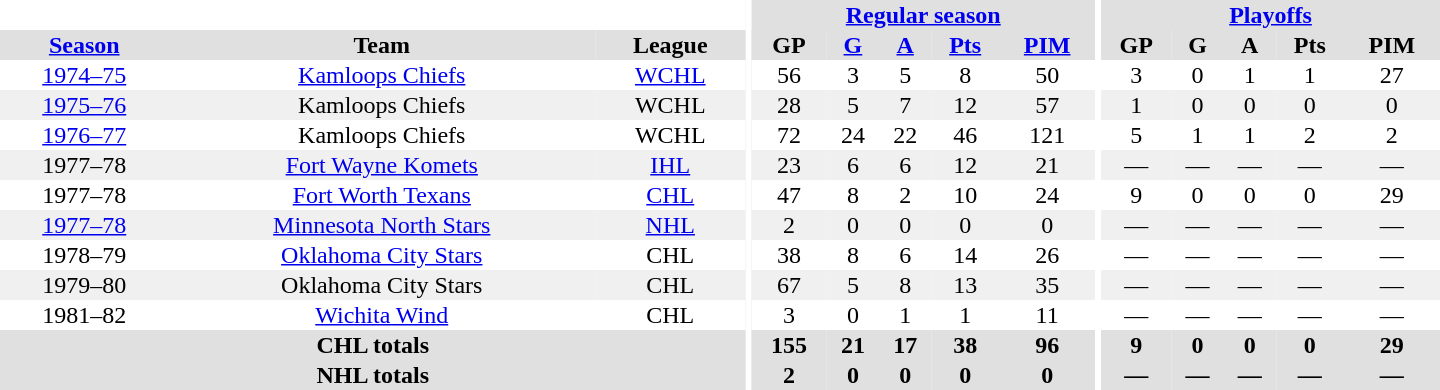<table border="0" cellpadding="1" cellspacing="0" style="text-align:center; width:60em">
<tr bgcolor="#e0e0e0">
<th colspan="3" bgcolor="#ffffff"></th>
<th rowspan="100" bgcolor="#ffffff"></th>
<th colspan="5"><a href='#'>Regular season</a></th>
<th rowspan="100" bgcolor="#ffffff"></th>
<th colspan="5"><a href='#'>Playoffs</a></th>
</tr>
<tr bgcolor="#e0e0e0">
<th><a href='#'>Season</a></th>
<th>Team</th>
<th>League</th>
<th>GP</th>
<th><a href='#'>G</a></th>
<th><a href='#'>A</a></th>
<th><a href='#'>Pts</a></th>
<th><a href='#'>PIM</a></th>
<th>GP</th>
<th>G</th>
<th>A</th>
<th>Pts</th>
<th>PIM</th>
</tr>
<tr>
<td><a href='#'>1974–75</a></td>
<td><a href='#'>Kamloops Chiefs</a></td>
<td><a href='#'>WCHL</a></td>
<td>56</td>
<td>3</td>
<td>5</td>
<td>8</td>
<td>50</td>
<td>3</td>
<td>0</td>
<td>1</td>
<td>1</td>
<td>27</td>
</tr>
<tr bgcolor="#f0f0f0">
<td><a href='#'>1975–76</a></td>
<td>Kamloops Chiefs</td>
<td>WCHL</td>
<td>28</td>
<td>5</td>
<td>7</td>
<td>12</td>
<td>57</td>
<td>1</td>
<td>0</td>
<td>0</td>
<td>0</td>
<td>0</td>
</tr>
<tr>
<td><a href='#'>1976–77</a></td>
<td>Kamloops Chiefs</td>
<td>WCHL</td>
<td>72</td>
<td>24</td>
<td>22</td>
<td>46</td>
<td>121</td>
<td>5</td>
<td>1</td>
<td>1</td>
<td>2</td>
<td>2</td>
</tr>
<tr bgcolor="#f0f0f0">
<td>1977–78</td>
<td><a href='#'>Fort Wayne Komets</a></td>
<td><a href='#'>IHL</a></td>
<td>23</td>
<td>6</td>
<td>6</td>
<td>12</td>
<td>21</td>
<td>—</td>
<td>—</td>
<td>—</td>
<td>—</td>
<td>—</td>
</tr>
<tr>
<td>1977–78</td>
<td><a href='#'>Fort Worth Texans</a></td>
<td><a href='#'>CHL</a></td>
<td>47</td>
<td>8</td>
<td>2</td>
<td>10</td>
<td>24</td>
<td>9</td>
<td>0</td>
<td>0</td>
<td>0</td>
<td>29</td>
</tr>
<tr bgcolor="#f0f0f0">
<td><a href='#'>1977–78</a></td>
<td><a href='#'>Minnesota North Stars</a></td>
<td><a href='#'>NHL</a></td>
<td>2</td>
<td>0</td>
<td>0</td>
<td>0</td>
<td>0</td>
<td>—</td>
<td>—</td>
<td>—</td>
<td>—</td>
<td>—</td>
</tr>
<tr>
<td>1978–79</td>
<td><a href='#'>Oklahoma City Stars</a></td>
<td>CHL</td>
<td>38</td>
<td>8</td>
<td>6</td>
<td>14</td>
<td>26</td>
<td>—</td>
<td>—</td>
<td>—</td>
<td>—</td>
<td>—</td>
</tr>
<tr bgcolor="#f0f0f0">
<td>1979–80</td>
<td>Oklahoma City Stars</td>
<td>CHL</td>
<td>67</td>
<td>5</td>
<td>8</td>
<td>13</td>
<td>35</td>
<td>—</td>
<td>—</td>
<td>—</td>
<td>—</td>
<td>—</td>
</tr>
<tr>
<td>1981–82</td>
<td><a href='#'>Wichita Wind</a></td>
<td>CHL</td>
<td>3</td>
<td>0</td>
<td>1</td>
<td>1</td>
<td>11</td>
<td>—</td>
<td>—</td>
<td>—</td>
<td>—</td>
<td>—</td>
</tr>
<tr bgcolor="#e0e0e0">
<th colspan="3">CHL totals</th>
<th>155</th>
<th>21</th>
<th>17</th>
<th>38</th>
<th>96</th>
<th>9</th>
<th>0</th>
<th>0</th>
<th>0</th>
<th>29</th>
</tr>
<tr bgcolor="#e0e0e0">
<th colspan="3">NHL totals</th>
<th>2</th>
<th>0</th>
<th>0</th>
<th>0</th>
<th>0</th>
<th>—</th>
<th>—</th>
<th>—</th>
<th>—</th>
<th>—</th>
</tr>
</table>
